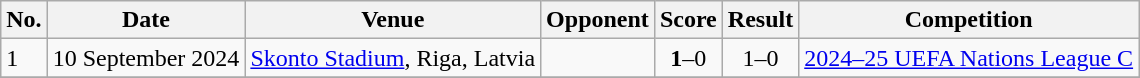<table class="wikitable">
<tr>
<th>No.</th>
<th>Date</th>
<th>Venue</th>
<th>Opponent</th>
<th>Score</th>
<th>Result</th>
<th>Competition</th>
</tr>
<tr>
<td>1</td>
<td>10 September 2024</td>
<td><a href='#'>Skonto Stadium</a>, Riga, Latvia</td>
<td></td>
<td align=center><strong>1</strong>–0</td>
<td align=center>1–0</td>
<td><a href='#'>2024–25 UEFA Nations League C</a></td>
</tr>
<tr>
</tr>
</table>
